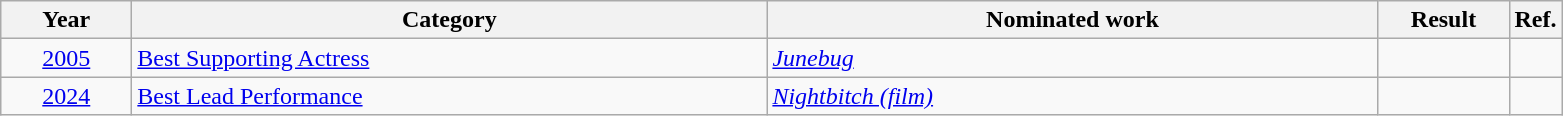<table class=wikitable>
<tr>
<th scope="col" style="width:5em;">Year</th>
<th scope="col" style="width:26em;">Category</th>
<th scope="col" style="width:25em;">Nominated work</th>
<th scope="col" style="width:5em;">Result</th>
<th>Ref.</th>
</tr>
<tr>
<td style="text-align:center;"><a href='#'>2005</a></td>
<td><a href='#'>Best Supporting Actress</a></td>
<td><em><a href='#'>Junebug</a></em></td>
<td></td>
<td style="text-align:center;"></td>
</tr>
<tr>
<td style="text-align:center;"><a href='#'>2024</a></td>
<td><a href='#'>Best Lead Performance</a></td>
<td><em><a href='#'>Nightbitch (film)</a></em></td>
<td></td>
<td></td>
</tr>
</table>
